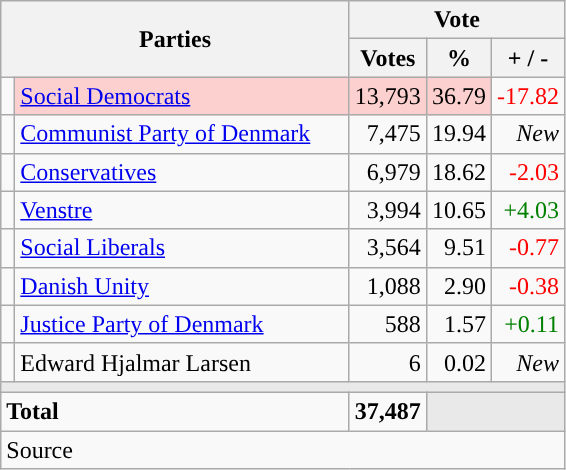<table class="wikitable" style="text-align:right;">
<tr>
<th style="text-align:centre;" rowspan="2" colspan="2" width="225">Parties</th>
<th colspan="3">Vote</th>
</tr>
<tr>
<th width="15">Votes</th>
<th width="15">%</th>
<th width="15">+ / -</th>
</tr>
<tr>
<td width="2" style="color:inherit;background:"></td>
<td bgcolor=#fbd0ce  align="left"><a href='#'>Social Democrats</a></td>
<td bgcolor=#fbd0ce>13,793</td>
<td bgcolor=#fbd0ce>36.79</td>
<td style=color:red;>-17.82</td>
</tr>
<tr>
<td width="2" style="color:inherit;background:"></td>
<td align="left"><a href='#'>Communist Party of Denmark</a></td>
<td>7,475</td>
<td>19.94</td>
<td><em>New</em></td>
</tr>
<tr>
<td width="2" style="color:inherit;background:"></td>
<td align="left"><a href='#'>Conservatives</a></td>
<td>6,979</td>
<td>18.62</td>
<td style=color:red;>-2.03</td>
</tr>
<tr>
<td width="2" style="color:inherit;background:"></td>
<td align="left"><a href='#'>Venstre</a></td>
<td>3,994</td>
<td>10.65</td>
<td style=color:green;>+4.03</td>
</tr>
<tr>
<td width="2" style="color:inherit;background:"></td>
<td align="left"><a href='#'>Social Liberals</a></td>
<td>3,564</td>
<td>9.51</td>
<td style=color:red;>-0.77</td>
</tr>
<tr>
<td width="2" style="color:inherit;background:"></td>
<td align="left"><a href='#'>Danish Unity</a></td>
<td>1,088</td>
<td>2.90</td>
<td style=color:red;>-0.38</td>
</tr>
<tr>
<td width="2" style="color:inherit;background:"></td>
<td align="left"><a href='#'>Justice Party of Denmark</a></td>
<td>588</td>
<td>1.57</td>
<td style=color:green;>+0.11</td>
</tr>
<tr>
<td width="2" style="color:inherit;background:"></td>
<td align="left">Edward Hjalmar Larsen</td>
<td>6</td>
<td>0.02</td>
<td><em>New</em></td>
</tr>
<tr>
<td colspan="7" bgcolor="#E9E9E9"></td>
</tr>
<tr>
<td align="left" colspan="2"><strong>Total</strong></td>
<td><strong>37,487</strong></td>
<td bgcolor="#E9E9E9" colspan="2"></td>
</tr>
<tr>
<td align="left" colspan="6">Source</td>
</tr>
</table>
